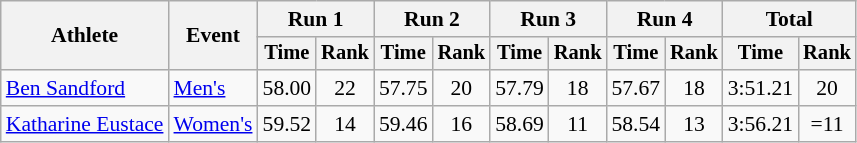<table class="wikitable" style="font-size:90%">
<tr>
<th rowspan="2">Athlete</th>
<th rowspan="2">Event</th>
<th colspan="2">Run 1</th>
<th colspan="2">Run 2</th>
<th colspan="2">Run 3</th>
<th colspan="2">Run 4</th>
<th colspan="2">Total</th>
</tr>
<tr style="font-size:95%">
<th>Time</th>
<th>Rank</th>
<th>Time</th>
<th>Rank</th>
<th>Time</th>
<th>Rank</th>
<th>Time</th>
<th>Rank</th>
<th>Time</th>
<th>Rank</th>
</tr>
<tr align=center>
<td align=left><a href='#'>Ben Sandford</a></td>
<td align=left><a href='#'>Men's</a></td>
<td>58.00</td>
<td>22</td>
<td>57.75</td>
<td>20</td>
<td>57.79</td>
<td>18</td>
<td>57.67</td>
<td>18</td>
<td>3:51.21</td>
<td>20</td>
</tr>
<tr align=center>
<td align=left><a href='#'>Katharine Eustace</a></td>
<td align=left><a href='#'>Women's</a></td>
<td>59.52</td>
<td>14</td>
<td>59.46</td>
<td>16</td>
<td>58.69</td>
<td>11</td>
<td>58.54</td>
<td>13</td>
<td>3:56.21</td>
<td>=11</td>
</tr>
</table>
